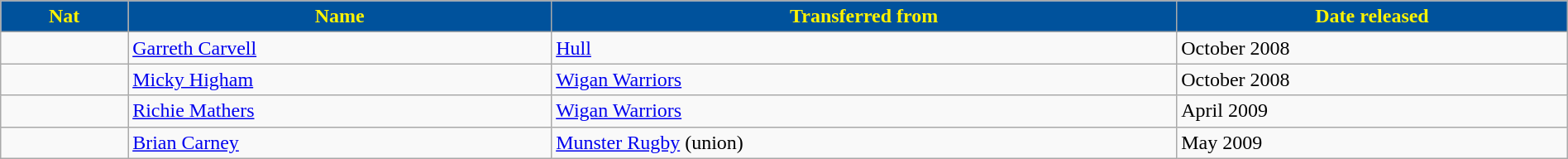<table class="wikitable" width="100%">
<tr>
<th scope="col" style="color:#fff300; background:#00529c">Nat</th>
<th scope="col" style="color:#fff300; background:#00529c">Name</th>
<th scope="col" style="color:#fff300; background:#00529c">Transferred from</th>
<th scope="col" style="color:#fff300; background:#00529c">Date released</th>
</tr>
<tr>
<td></td>
<td><a href='#'>Garreth Carvell</a></td>
<td><a href='#'>Hull</a></td>
<td>October 2008</td>
</tr>
<tr>
<td></td>
<td><a href='#'>Micky Higham</a></td>
<td><a href='#'>Wigan Warriors</a></td>
<td>October 2008</td>
</tr>
<tr>
<td></td>
<td><a href='#'>Richie Mathers</a></td>
<td><a href='#'>Wigan Warriors</a></td>
<td>April 2009</td>
</tr>
<tr>
<td></td>
<td><a href='#'>Brian Carney</a></td>
<td><a href='#'>Munster Rugby</a> (union)</td>
<td>May 2009</td>
</tr>
</table>
